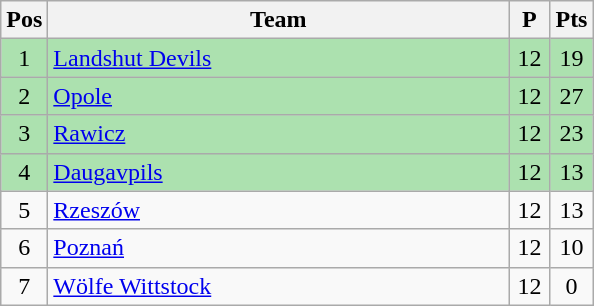<table class="wikitable" style="font-size: 100%">
<tr>
<th width=20>Pos</th>
<th width=300>Team</th>
<th width=20>P</th>
<th width=20>Pts</th>
</tr>
<tr align=center style="background:#ACE1AF;">
<td>1</td>
<td align="left"><a href='#'>Landshut Devils</a> </td>
<td>12</td>
<td>19</td>
</tr>
<tr align=center style="background:#ACE1AF;">
<td>2</td>
<td align="left"><a href='#'>Opole</a></td>
<td>12</td>
<td>27</td>
</tr>
<tr align=center style="background:#ACE1AF;">
<td>3</td>
<td align="left"><a href='#'>Rawicz</a></td>
<td>12</td>
<td>23</td>
</tr>
<tr align=center style="background:#ACE1AF;">
<td>4</td>
<td align="left"><a href='#'>Daugavpils</a> </td>
<td>12</td>
<td>13</td>
</tr>
<tr align=center>
<td>5</td>
<td align="left"><a href='#'>Rzeszów</a></td>
<td>12</td>
<td>13</td>
</tr>
<tr align=center>
<td>6</td>
<td align="left"><a href='#'>Poznań</a></td>
<td>12</td>
<td>10</td>
</tr>
<tr align=center>
<td>7</td>
<td align="left"><a href='#'>Wölfe Wittstock</a> </td>
<td>12</td>
<td>0</td>
</tr>
</table>
